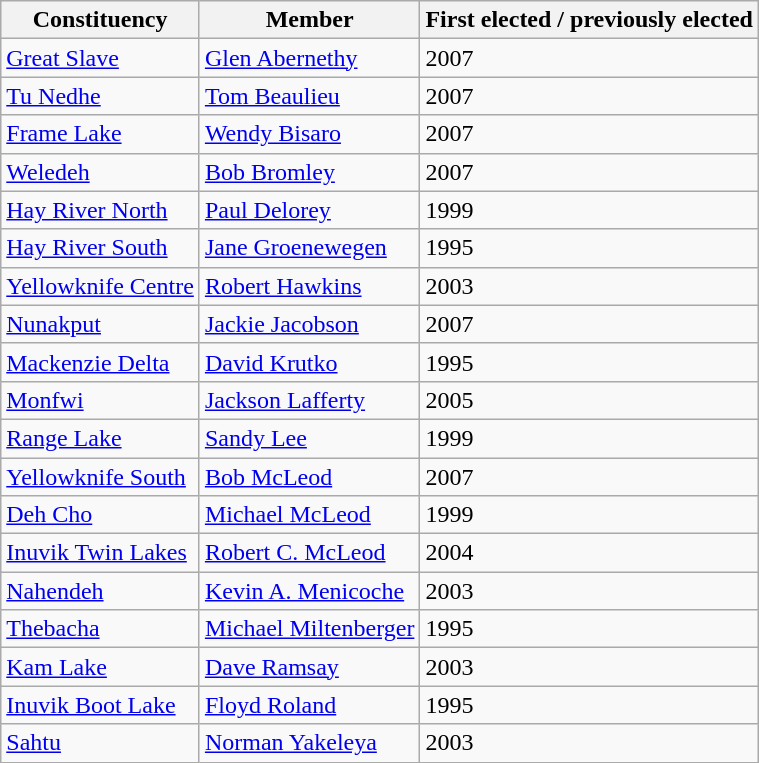<table class="wikitable sortable">
<tr>
<th>Constituency</th>
<th>Member</th>
<th>First elected / previously elected</th>
</tr>
<tr>
<td><a href='#'>Great Slave</a></td>
<td><a href='#'>Glen Abernethy</a></td>
<td>2007</td>
</tr>
<tr>
<td><a href='#'>Tu Nedhe</a></td>
<td><a href='#'>Tom Beaulieu</a></td>
<td>2007</td>
</tr>
<tr>
<td><a href='#'>Frame Lake</a></td>
<td><a href='#'>Wendy Bisaro</a></td>
<td>2007</td>
</tr>
<tr>
<td><a href='#'>Weledeh</a></td>
<td><a href='#'>Bob Bromley</a></td>
<td>2007</td>
</tr>
<tr>
<td><a href='#'>Hay River North</a></td>
<td><a href='#'>Paul Delorey</a></td>
<td>1999</td>
</tr>
<tr>
<td><a href='#'>Hay River South</a></td>
<td><a href='#'>Jane Groenewegen</a></td>
<td>1995</td>
</tr>
<tr>
<td><a href='#'>Yellowknife Centre</a></td>
<td><a href='#'>Robert Hawkins</a></td>
<td>2003</td>
</tr>
<tr>
<td><a href='#'>Nunakput</a></td>
<td><a href='#'>Jackie Jacobson</a></td>
<td>2007</td>
</tr>
<tr>
<td><a href='#'>Mackenzie Delta</a></td>
<td><a href='#'>David Krutko</a></td>
<td>1995</td>
</tr>
<tr>
<td><a href='#'>Monfwi</a></td>
<td><a href='#'>Jackson Lafferty</a></td>
<td>2005</td>
</tr>
<tr>
<td><a href='#'>Range Lake</a></td>
<td><a href='#'>Sandy Lee</a></td>
<td>1999</td>
</tr>
<tr>
<td><a href='#'>Yellowknife South</a></td>
<td><a href='#'>Bob McLeod</a></td>
<td>2007</td>
</tr>
<tr>
<td><a href='#'>Deh Cho</a></td>
<td><a href='#'>Michael McLeod</a></td>
<td>1999</td>
</tr>
<tr>
<td><a href='#'>Inuvik Twin Lakes</a></td>
<td><a href='#'>Robert C. McLeod</a></td>
<td>2004</td>
</tr>
<tr>
<td><a href='#'>Nahendeh</a></td>
<td><a href='#'>Kevin A. Menicoche</a></td>
<td>2003</td>
</tr>
<tr>
<td><a href='#'>Thebacha</a></td>
<td><a href='#'>Michael Miltenberger</a></td>
<td>1995</td>
</tr>
<tr>
<td><a href='#'>Kam Lake</a></td>
<td><a href='#'>Dave Ramsay</a></td>
<td>2003</td>
</tr>
<tr>
<td><a href='#'>Inuvik Boot Lake</a></td>
<td><a href='#'>Floyd Roland</a></td>
<td>1995</td>
</tr>
<tr>
<td><a href='#'>Sahtu</a></td>
<td><a href='#'>Norman Yakeleya</a></td>
<td>2003</td>
</tr>
</table>
